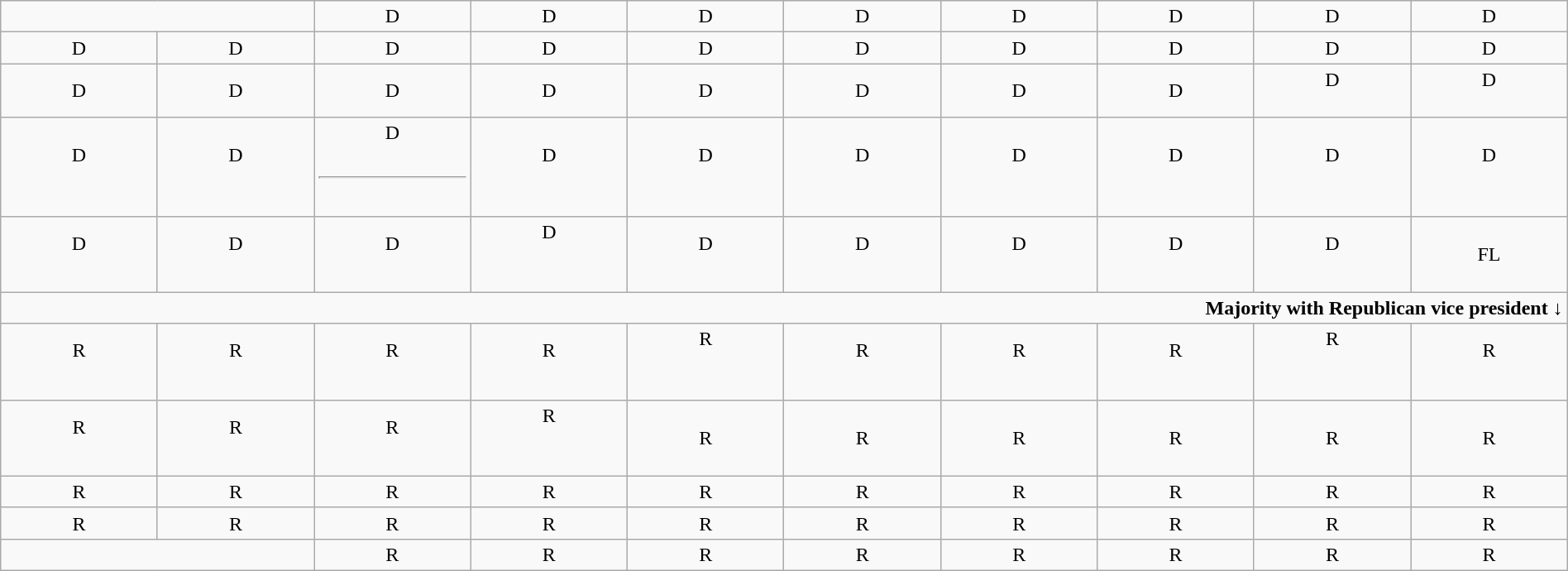<table class="wikitable" style="text-align:center" width=100%>
<tr>
<td colspan=2> </td>
<td>D</td>
<td>D</td>
<td>D</td>
<td>D</td>
<td>D</td>
<td>D</td>
<td>D</td>
<td>D</td>
</tr>
<tr>
<td width=10% >D</td>
<td width=10% >D</td>
<td width=10% >D</td>
<td width=10% >D</td>
<td width=10% >D</td>
<td width=10% >D</td>
<td width=10% >D</td>
<td width=10% >D</td>
<td width=10% >D</td>
<td width=10% >D</td>
</tr>
<tr>
<td>D</td>
<td>D</td>
<td>D</td>
<td>D</td>
<td>D</td>
<td>D</td>
<td>D</td>
<td>D</td>
<td>D<br><br></td>
<td>D<br><br></td>
</tr>
<tr>
<td>D<br><br></td>
<td>D<br><br></td>
<td>D<br><br><hr><br></td>
<td>D<br><br></td>
<td>D<br><br></td>
<td>D<br><br></td>
<td>D<br><br></td>
<td>D<br><br></td>
<td>D<br><br></td>
<td>D<br><br></td>
</tr>
<tr>
<td>D<br><br></td>
<td>D<br><br></td>
<td>D<br><br></td>
<td>D<br><br><br></td>
<td>D<br><br></td>
<td>D<br><br></td>
<td>D<br><br></td>
<td>D<br><br></td>
<td>D<br><br></td>
<td>FL<br></td>
</tr>
<tr>
<td colspan=10 align=right><strong>Majority with Republican vice president ↓</strong></td>
</tr>
<tr>
<td>R<br><br></td>
<td>R<br><br></td>
<td>R<br><br></td>
<td>R<br><br></td>
<td>R<br><br><br></td>
<td>R<br><br></td>
<td>R<br><br></td>
<td>R<br><br></td>
<td>R<br><br><br></td>
<td>R<br><br></td>
</tr>
<tr>
<td>R<br><br></td>
<td>R<br><br></td>
<td>R<br><br></td>
<td>R<br><br><br></td>
<td>R</td>
<td>R</td>
<td>R</td>
<td>R</td>
<td>R</td>
<td>R</td>
</tr>
<tr>
<td>R</td>
<td>R</td>
<td>R</td>
<td>R</td>
<td>R</td>
<td>R</td>
<td>R</td>
<td>R</td>
<td>R</td>
<td>R</td>
</tr>
<tr>
<td>R</td>
<td>R</td>
<td>R</td>
<td>R</td>
<td>R</td>
<td>R</td>
<td>R</td>
<td>R</td>
<td>R</td>
<td>R</td>
</tr>
<tr>
<td colspan=2></td>
<td>R</td>
<td>R</td>
<td>R</td>
<td>R</td>
<td>R</td>
<td>R</td>
<td>R</td>
<td>R</td>
</tr>
</table>
